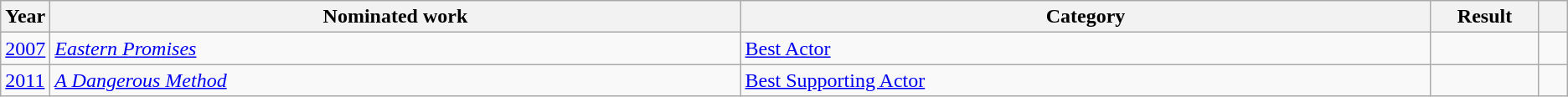<table class="wikitable sortable">
<tr>
<th scope="col" style="width:1em;">Year</th>
<th scope="col" style="width:35em;">Nominated work</th>
<th scope="col" style="width:35em;">Category</th>
<th scope="col" style="width:5em;">Result</th>
<th scope="col" style="width:1em;" class="unsortable"></th>
</tr>
<tr>
<td><a href='#'>2007</a></td>
<td><em><a href='#'>Eastern Promises</a></em></td>
<td><a href='#'>Best Actor</a></td>
<td></td>
<td style="text-align:center;"></td>
</tr>
<tr>
<td><a href='#'>2011</a></td>
<td><em><a href='#'>A Dangerous Method</a></em></td>
<td><a href='#'>Best Supporting Actor</a></td>
<td></td>
</tr>
</table>
